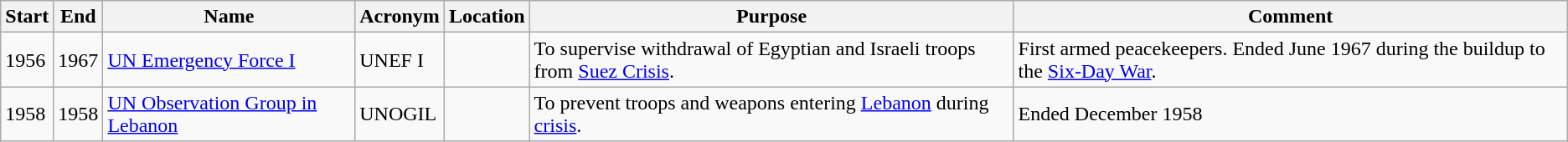<table class="wikitable">
<tr>
<th>Start</th>
<th>End</th>
<th>Name</th>
<th>Acronym</th>
<th>Location</th>
<th>Purpose</th>
<th>Comment</th>
</tr>
<tr>
<td>1956</td>
<td>1967</td>
<td><a href='#'>UN Emergency Force I</a></td>
<td>UNEF I</td>
<td></td>
<td>To supervise withdrawal of Egyptian and Israeli troops from <a href='#'>Suez Crisis</a>.</td>
<td>First armed peacekeepers. Ended June 1967 during the buildup to the <a href='#'>Six-Day War</a>.</td>
</tr>
<tr>
<td>1958</td>
<td>1958</td>
<td><a href='#'>UN Observation Group in Lebanon</a></td>
<td>UNOGIL</td>
<td></td>
<td>To prevent troops and weapons entering <a href='#'>Lebanon</a> during <a href='#'>crisis</a>.</td>
<td>Ended December 1958</td>
</tr>
</table>
